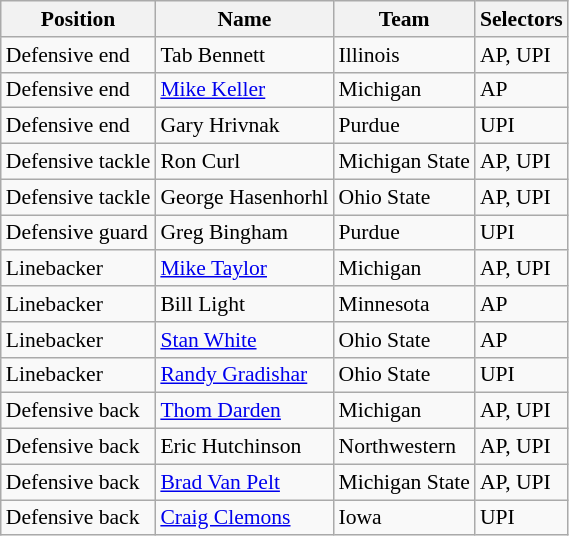<table class="wikitable" style="font-size: 90%">
<tr>
<th>Position</th>
<th>Name</th>
<th>Team</th>
<th>Selectors</th>
</tr>
<tr>
<td>Defensive end</td>
<td>Tab Bennett</td>
<td>Illinois</td>
<td>AP, UPI</td>
</tr>
<tr>
<td>Defensive end</td>
<td><a href='#'>Mike Keller</a></td>
<td>Michigan</td>
<td>AP</td>
</tr>
<tr>
<td>Defensive end</td>
<td>Gary Hrivnak</td>
<td>Purdue</td>
<td>UPI</td>
</tr>
<tr>
<td>Defensive tackle</td>
<td>Ron Curl</td>
<td>Michigan State</td>
<td>AP, UPI</td>
</tr>
<tr>
<td>Defensive tackle</td>
<td>George Hasenhorhl</td>
<td>Ohio State</td>
<td>AP, UPI</td>
</tr>
<tr>
<td>Defensive guard</td>
<td>Greg Bingham</td>
<td>Purdue</td>
<td>UPI</td>
</tr>
<tr>
<td>Linebacker</td>
<td><a href='#'>Mike Taylor</a></td>
<td>Michigan</td>
<td>AP, UPI</td>
</tr>
<tr>
<td>Linebacker</td>
<td>Bill Light</td>
<td>Minnesota</td>
<td>AP</td>
</tr>
<tr>
<td>Linebacker</td>
<td><a href='#'>Stan White</a></td>
<td>Ohio State</td>
<td>AP</td>
</tr>
<tr>
<td>Linebacker</td>
<td><a href='#'>Randy Gradishar</a></td>
<td>Ohio State</td>
<td>UPI</td>
</tr>
<tr>
<td>Defensive back</td>
<td><a href='#'>Thom Darden</a></td>
<td>Michigan</td>
<td>AP, UPI</td>
</tr>
<tr>
<td>Defensive back</td>
<td>Eric Hutchinson</td>
<td>Northwestern</td>
<td>AP, UPI</td>
</tr>
<tr>
<td>Defensive back</td>
<td><a href='#'>Brad Van Pelt</a></td>
<td>Michigan State</td>
<td>AP, UPI</td>
</tr>
<tr>
<td>Defensive back</td>
<td><a href='#'>Craig Clemons</a></td>
<td>Iowa</td>
<td>UPI</td>
</tr>
</table>
